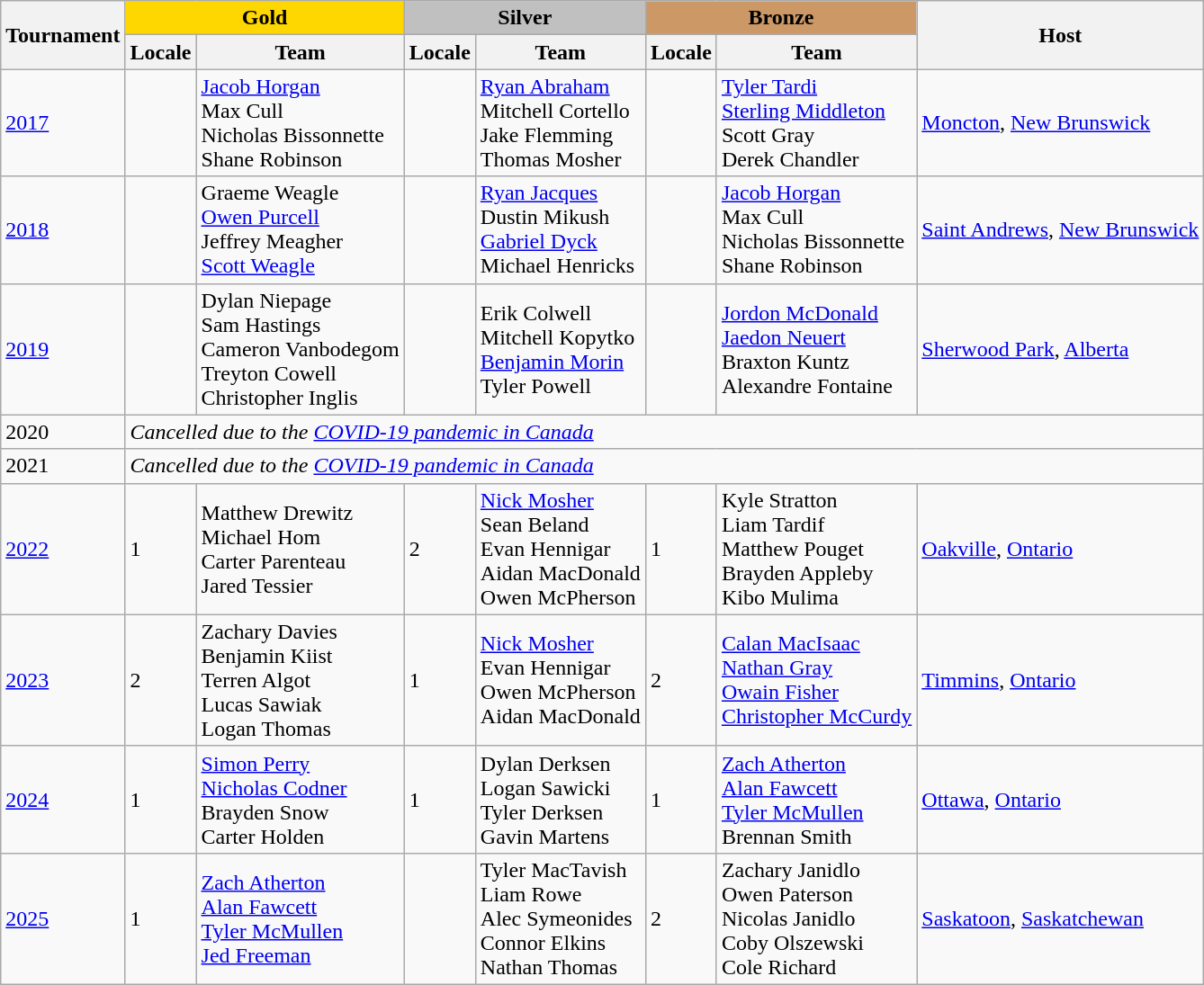<table class="wikitable">
<tr>
<th scope="col" rowspan="2">Tournament</th>
<th colspan="2" style="background:gold;">Gold</th>
<th colspan="2" style="background:silver;">Silver</th>
<th colspan="2" style="background:#c96;">Bronze</th>
<th scope="col" rowspan="2">Host</th>
</tr>
<tr>
<th scope="col">Locale</th>
<th scope="col">Team</th>
<th scope="col">Locale</th>
<th scope="col">Team</th>
<th scope="col">Locale</th>
<th scope="col">Team</th>
</tr>
<tr>
<td><a href='#'>2017</a></td>
<td></td>
<td><a href='#'>Jacob Horgan</a><br>Max Cull<br>Nicholas Bissonnette<br>Shane Robinson</td>
<td></td>
<td><a href='#'>Ryan Abraham</a><br>Mitchell Cortello<br>Jake Flemming<br>Thomas Mosher</td>
<td></td>
<td><a href='#'>Tyler Tardi</a><br><a href='#'>Sterling Middleton</a><br>Scott Gray<br>Derek Chandler</td>
<td><a href='#'>Moncton</a>, <a href='#'>New Brunswick</a></td>
</tr>
<tr>
<td><a href='#'>2018</a></td>
<td></td>
<td>Graeme Weagle<br><a href='#'>Owen Purcell</a><br>Jeffrey Meagher<br><a href='#'>Scott Weagle</a></td>
<td></td>
<td><a href='#'>Ryan Jacques</a><br>Dustin Mikush<br><a href='#'>Gabriel Dyck</a><br>Michael Henricks</td>
<td></td>
<td><a href='#'>Jacob Horgan</a><br>Max Cull<br>Nicholas Bissonnette<br>Shane Robinson</td>
<td><a href='#'>Saint Andrews</a>, <a href='#'>New Brunswick</a></td>
</tr>
<tr>
<td><a href='#'>2019</a></td>
<td></td>
<td>Dylan Niepage<br>Sam Hastings<br>Cameron Vanbodegom<br>Treyton Cowell<br>Christopher Inglis</td>
<td></td>
<td>Erik Colwell<br>Mitchell Kopytko<br><a href='#'>Benjamin Morin</a><br>Tyler Powell</td>
<td></td>
<td><a href='#'>Jordon McDonald</a><br><a href='#'>Jaedon Neuert</a><br>Braxton Kuntz<br>Alexandre Fontaine</td>
<td><a href='#'>Sherwood Park</a>, <a href='#'>Alberta</a></td>
</tr>
<tr>
<td>2020</td>
<td colspan="7"><em>Cancelled due to the <a href='#'>COVID-19 pandemic in Canada</a></em></td>
</tr>
<tr>
<td>2021</td>
<td colspan="7"><em>Cancelled due to the <a href='#'>COVID-19 pandemic in Canada</a></em></td>
</tr>
<tr>
<td><a href='#'>2022</a></td>
<td> 1</td>
<td>Matthew Drewitz<br>Michael Hom<br>Carter Parenteau<br>Jared Tessier</td>
<td> 2</td>
<td><a href='#'>Nick Mosher</a><br>Sean Beland<br>Evan Hennigar<br>Aidan MacDonald<br>Owen McPherson</td>
<td> 1</td>
<td>Kyle Stratton<br>Liam Tardif<br>Matthew Pouget<br>Brayden Appleby<br>Kibo Mulima</td>
<td><a href='#'>Oakville</a>, <a href='#'>Ontario</a></td>
</tr>
<tr>
<td><a href='#'>2023</a></td>
<td> 2</td>
<td>Zachary Davies<br>Benjamin Kiist<br>Terren Algot<br>Lucas Sawiak<br>Logan Thomas</td>
<td> 1</td>
<td><a href='#'>Nick Mosher</a><br>Evan Hennigar<br>Owen McPherson<br>Aidan MacDonald</td>
<td> 2</td>
<td><a href='#'>Calan MacIsaac</a><br><a href='#'>Nathan Gray</a><br><a href='#'>Owain Fisher</a><br><a href='#'>Christopher McCurdy</a></td>
<td><a href='#'>Timmins</a>, <a href='#'>Ontario</a></td>
</tr>
<tr>
<td><a href='#'>2024</a></td>
<td> 1</td>
<td><a href='#'>Simon Perry</a><br><a href='#'>Nicholas Codner</a><br>Brayden Snow<br>Carter Holden</td>
<td> 1</td>
<td>Dylan Derksen<br>Logan Sawicki<br>Tyler Derksen<br>Gavin Martens</td>
<td> 1</td>
<td><a href='#'>Zach Atherton</a><br><a href='#'>Alan Fawcett</a><br><a href='#'>Tyler McMullen</a><br>Brennan Smith</td>
<td><a href='#'>Ottawa</a>, <a href='#'>Ontario</a></td>
</tr>
<tr>
<td><a href='#'>2025</a></td>
<td> 1</td>
<td><a href='#'>Zach Atherton</a><br><a href='#'>Alan Fawcett</a><br><a href='#'>Tyler McMullen</a><br><a href='#'>Jed Freeman</a></td>
<td></td>
<td>Tyler MacTavish<br>Liam Rowe<br>Alec Symeonides<br>Connor Elkins<br>Nathan Thomas</td>
<td> 2</td>
<td>Zachary Janidlo<br>Owen Paterson<br>Nicolas Janidlo<br>Coby Olszewski<br>Cole Richard</td>
<td><a href='#'>Saskatoon</a>, <a href='#'>Saskatchewan</a></td>
</tr>
</table>
